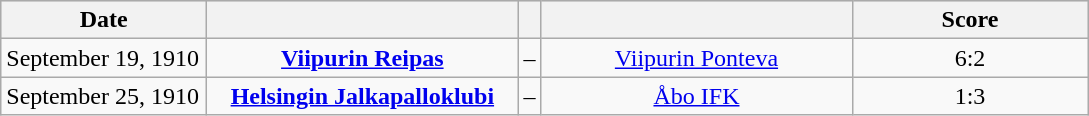<table class="wikitable">
<tr style="background-color: #dddddd;">
<th style="width:130px">Date</th>
<th style="width:200px"></th>
<th></th>
<th style="width:200px"></th>
<th style="width:150px">Score</th>
</tr>
<tr>
<td>September 19, 1910</td>
<td align="middle"><strong><a href='#'>Viipurin Reipas</a></strong></td>
<td>–</td>
<td align="middle"><a href='#'>Viipurin Ponteva</a></td>
<td align="middle">6:2</td>
</tr>
<tr>
<td>September 25, 1910</td>
<td align="middle"><strong><a href='#'>Helsingin Jalkapalloklubi</a></strong></td>
<td>–</td>
<td align="middle"><a href='#'>Åbo IFK</a></td>
<td align="middle">1:3</td>
</tr>
</table>
